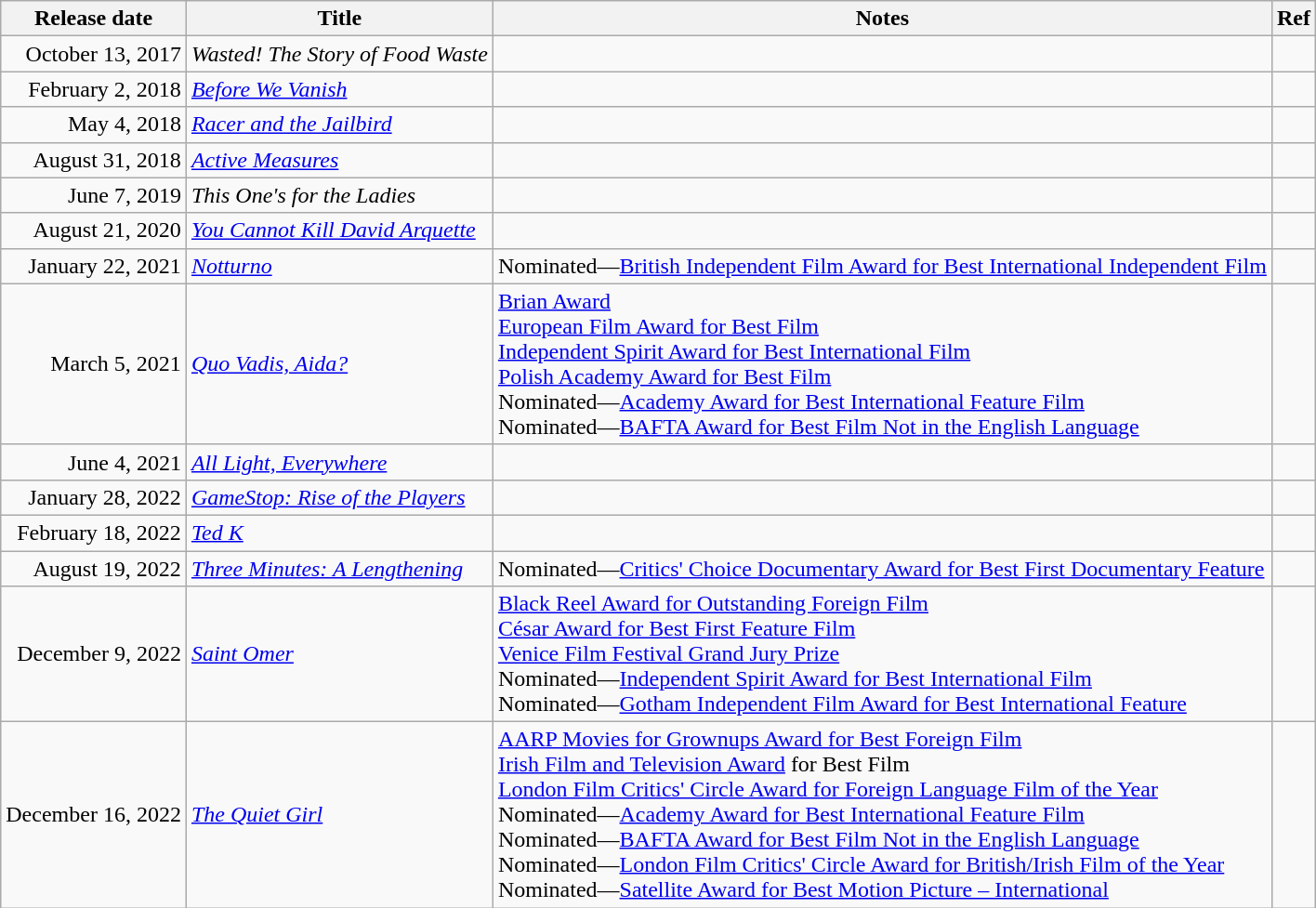<table class="wikitable sortable">
<tr>
<th>Release date</th>
<th>Title</th>
<th>Notes</th>
<th>Ref</th>
</tr>
<tr>
<td style="text-align:right;">October 13, 2017</td>
<td><em>Wasted! The Story of Food Waste</em></td>
<td></td>
<td></td>
</tr>
<tr>
<td style="text-align:right;">February 2, 2018</td>
<td><em><a href='#'>Before We Vanish</a></em></td>
<td></td>
<td></td>
</tr>
<tr>
<td style="text-align:right;">May 4, 2018</td>
<td><em><a href='#'>Racer and the Jailbird</a></em></td>
<td></td>
<td></td>
</tr>
<tr>
<td style="text-align:right;">August 31, 2018</td>
<td><em><a href='#'>Active Measures</a></em></td>
<td></td>
<td></td>
</tr>
<tr>
<td style="text-align:right;">June 7, 2019</td>
<td><em>This One's for the Ladies</em></td>
<td></td>
<td></td>
</tr>
<tr>
<td style="text-align:right;">August 21, 2020</td>
<td><em><a href='#'>You Cannot Kill David Arquette</a></em></td>
<td></td>
<td></td>
</tr>
<tr>
<td style="text-align:right;">January 22, 2021</td>
<td><em><a href='#'>Notturno</a></em></td>
<td>Nominated—<a href='#'>British Independent Film Award for Best International Independent Film</a></td>
<td></td>
</tr>
<tr>
<td style="text-align:right;">March 5, 2021</td>
<td><em><a href='#'>Quo Vadis, Aida?</a></em></td>
<td><a href='#'>Brian Award</a><br><a href='#'>European Film Award for Best Film</a><br><a href='#'>Independent Spirit Award for Best International Film</a><br><a href='#'>Polish Academy Award for Best Film</a><br>Nominated—<a href='#'>Academy Award for Best International Feature Film</a><br>Nominated—<a href='#'>BAFTA Award for Best Film Not in the English Language</a></td>
<td></td>
</tr>
<tr>
<td style="text-align:right;">June 4, 2021</td>
<td><em><a href='#'>All Light, Everywhere</a></em></td>
<td></td>
<td></td>
</tr>
<tr>
<td style="text-align:right;">January 28, 2022</td>
<td><em><a href='#'>GameStop: Rise of the Players</a></em></td>
<td></td>
<td></td>
</tr>
<tr>
<td style="text-align:right;">February 18, 2022</td>
<td><em><a href='#'>Ted K</a></em></td>
<td></td>
<td></td>
</tr>
<tr>
<td style="text-align:right;">August 19, 2022</td>
<td><em><a href='#'>Three Minutes: A Lengthening</a></em></td>
<td>Nominated—<a href='#'>Critics' Choice Documentary Award for Best First Documentary Feature</a></td>
<td></td>
</tr>
<tr>
<td style="text-align:right;">December 9, 2022</td>
<td><em><a href='#'>Saint Omer</a></em></td>
<td><a href='#'>Black Reel Award for Outstanding Foreign Film</a><br><a href='#'>César Award for Best First Feature Film</a><br><a href='#'>Venice Film Festival Grand Jury Prize</a><br>Nominated—<a href='#'>Independent Spirit Award for Best International Film</a><br>Nominated—<a href='#'>Gotham Independent Film Award for Best International Feature</a></td>
<td></td>
</tr>
<tr>
<td style="text-align:right;">December 16, 2022</td>
<td><em><a href='#'>The Quiet Girl</a></em></td>
<td><a href='#'>AARP Movies for Grownups Award for Best Foreign Film</a><br><a href='#'>Irish Film and Television Award</a> for Best Film<br><a href='#'>London Film Critics' Circle Award for Foreign Language Film of the Year</a><br>Nominated—<a href='#'>Academy Award for Best International Feature Film</a><br>Nominated—<a href='#'>BAFTA Award for Best Film Not in the English Language</a><br>Nominated—<a href='#'>London Film Critics' Circle Award for British/Irish Film of the Year</a><br>Nominated—<a href='#'>Satellite Award for Best Motion Picture – International</a></td>
<td></td>
</tr>
</table>
